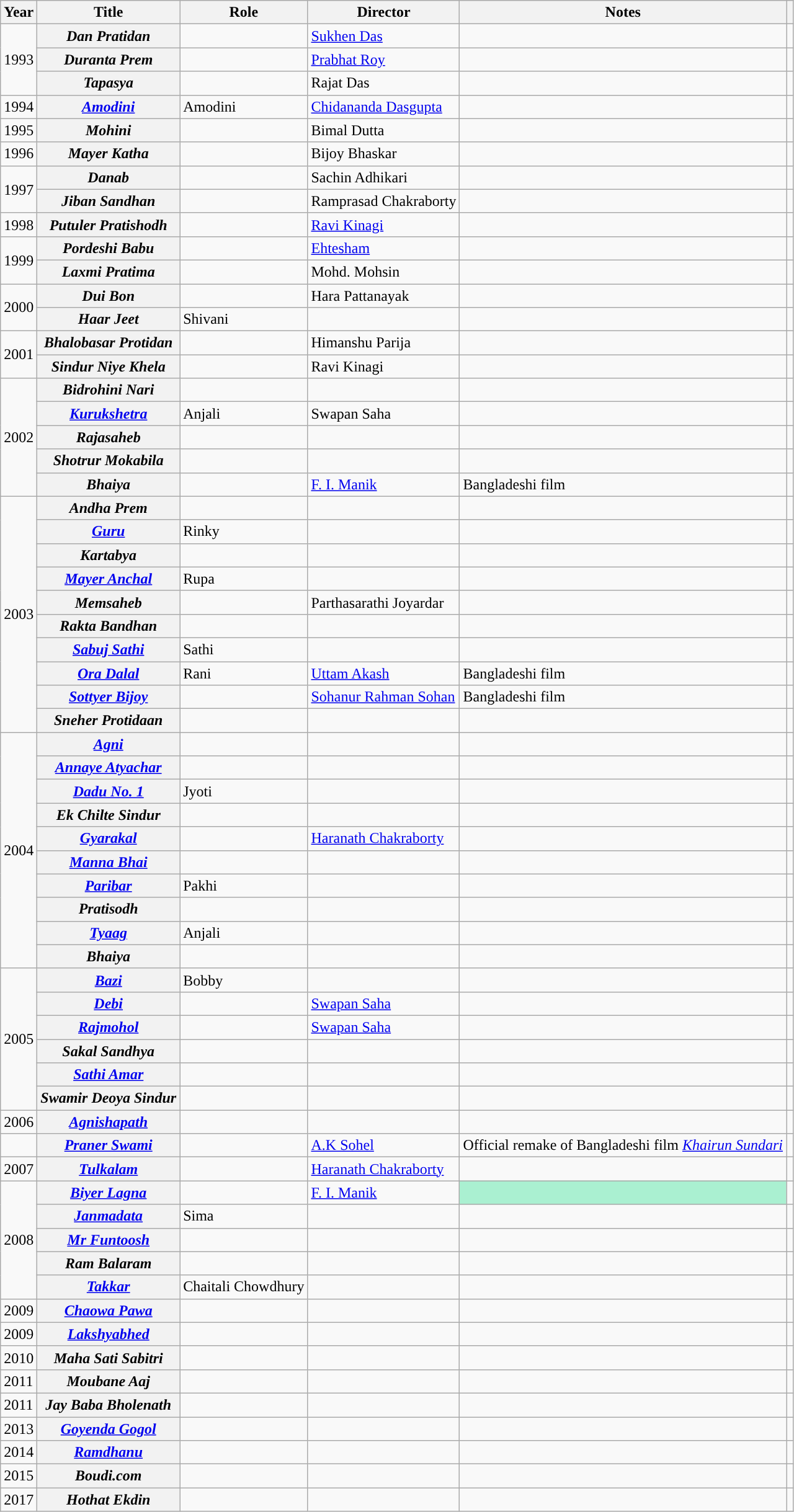<table class="wikitable sortable">
<tr>
<th>Year</th>
<th>Title</th>
<th>Role</th>
<th>Director</th>
<th>Notes</th>
<th></th>
</tr>
<tr>
<td rowspan="3">1993</td>
<th scope="row"><em>Dan Pratidan</em></th>
<td></td>
<td><a href='#'>Sukhen Das</a></td>
<td></td>
<td></td>
</tr>
<tr>
<th scope="row"><em>Duranta Prem</em></th>
<td></td>
<td><a href='#'>Prabhat Roy</a></td>
<td></td>
<td></td>
</tr>
<tr>
<th scope="row"><em>Tapasya</em></th>
<td></td>
<td>Rajat Das</td>
<td></td>
<td></td>
</tr>
<tr>
<td>1994</td>
<th scope="row"><em><a href='#'>Amodini</a></em></th>
<td>Amodini</td>
<td><a href='#'>Chidananda Dasgupta</a></td>
<td></td>
<td></td>
</tr>
<tr>
<td>1995</td>
<th scope="row"><em>Mohini</em></th>
<td></td>
<td>Bimal Dutta</td>
<td></td>
<td></td>
</tr>
<tr>
<td>1996</td>
<th scope="row"><em>Mayer Katha</em></th>
<td></td>
<td>Bijoy Bhaskar</td>
<td></td>
<td></td>
</tr>
<tr>
<td rowspan="2">1997</td>
<th scope="row"><em>Danab</em></th>
<td></td>
<td>Sachin Adhikari</td>
<td></td>
<td></td>
</tr>
<tr>
<th scope="row"><em>Jiban Sandhan</em></th>
<td></td>
<td>Ramprasad Chakraborty</td>
<td></td>
<td></td>
</tr>
<tr>
<td>1998</td>
<th scope="row"><em>Putuler Pratishodh</em></th>
<td></td>
<td><a href='#'>Ravi Kinagi</a></td>
<td></td>
<td></td>
</tr>
<tr>
<td rowspan="2">1999</td>
<th scope="row"><em>Pordeshi Babu</em></th>
<td></td>
<td><a href='#'>Ehtesham</a></td>
<td></td>
<td></td>
</tr>
<tr>
<th scope="row"><em>Laxmi Pratima</em></th>
<td></td>
<td>Mohd. Mohsin</td>
<td></td>
<td></td>
</tr>
<tr>
<td rowspan="2">2000</td>
<th scope="row"><em>Dui Bon</em></th>
<td></td>
<td>Hara Pattanayak</td>
<td></td>
<td></td>
</tr>
<tr>
<th scope="row"><em>Haar Jeet</em></th>
<td>Shivani</td>
<td></td>
<td></td>
<td></td>
</tr>
<tr>
<td rowspan="2">2001</td>
<th scope="row"><em>Bhalobasar Protidan</em></th>
<td></td>
<td>Himanshu Parija</td>
<td></td>
<td></td>
</tr>
<tr>
<th scope="row"><em>Sindur Niye Khela</em></th>
<td></td>
<td>Ravi Kinagi</td>
<td></td>
<td></td>
</tr>
<tr>
<td rowspan="5">2002</td>
<th scope="row"><em>Bidrohini Nari</em></th>
<td></td>
<td></td>
<td></td>
<td></td>
</tr>
<tr>
<th scope="row"><em><a href='#'>Kurukshetra</a></em></th>
<td>Anjali</td>
<td>Swapan Saha</td>
<td></td>
<td></td>
</tr>
<tr>
<th scope="row"><em>Rajasaheb</em></th>
<td></td>
<td></td>
<td></td>
<td></td>
</tr>
<tr>
<th scope="row"><em>Shotrur Mokabila</em></th>
<td></td>
<td></td>
<td></td>
<td></td>
</tr>
<tr>
<th scope="row"><em>Bhaiya</em></th>
<td></td>
<td><a href='#'>F. I. Manik</a></td>
<td>Bangladeshi film</td>
<td></td>
</tr>
<tr>
<td rowspan="10">2003</td>
<th scope="row"><em>Andha Prem</em></th>
<td></td>
<td></td>
<td></td>
<td></td>
</tr>
<tr>
<th scope="row"><em><a href='#'>Guru</a></em></th>
<td>Rinky</td>
<td></td>
<td></td>
<td></td>
</tr>
<tr>
<th scope="row"><em>Kartabya</em></th>
<td></td>
<td></td>
<td></td>
<td></td>
</tr>
<tr>
<th scope="row"><em><a href='#'>Mayer Anchal</a></em></th>
<td>Rupa</td>
<td></td>
<td></td>
<td></td>
</tr>
<tr>
<th scope="row"><em>Memsaheb</em></th>
<td></td>
<td>Parthasarathi Joyardar</td>
<td></td>
<td></td>
</tr>
<tr>
<th scope="row"><em>Rakta Bandhan</em></th>
<td></td>
<td></td>
<td></td>
<td></td>
</tr>
<tr>
<th scope="row"><em><a href='#'>Sabuj Sathi</a></em></th>
<td>Sathi</td>
<td></td>
<td></td>
<td></td>
</tr>
<tr>
<th scope="row"><em><a href='#'>Ora Dalal</a></em></th>
<td>Rani</td>
<td><a href='#'>Uttam Akash</a></td>
<td>Bangladeshi film</td>
<td></td>
</tr>
<tr>
<th scope="row"><em><a href='#'>Sottyer Bijoy</a></em></th>
<td></td>
<td><a href='#'>Sohanur Rahman Sohan</a></td>
<td>Bangladeshi film</td>
<td></td>
</tr>
<tr>
<th scope="row"><em>Sneher Protidaan</em></th>
<td></td>
<td></td>
<td></td>
<td></td>
</tr>
<tr>
<td rowspan="10">2004</td>
<th scope="row"><em><a href='#'>Agni</a></em></th>
<td></td>
<td></td>
<td></td>
<td></td>
</tr>
<tr>
<th scope="row"><em><a href='#'>Annaye Atyachar</a></em></th>
<td></td>
<td></td>
<td></td>
<td></td>
</tr>
<tr>
<th scope="row"><em><a href='#'>Dadu No. 1</a></em></th>
<td>Jyoti</td>
<td></td>
<td></td>
<td></td>
</tr>
<tr>
<th scope="row"><em>Ek Chilte Sindur</em></th>
<td></td>
<td></td>
<td></td>
<td></td>
</tr>
<tr>
<th scope="row"><em><a href='#'>Gyarakal</a></em></th>
<td></td>
<td><a href='#'>Haranath Chakraborty</a></td>
<td></td>
<td></td>
</tr>
<tr>
<th scope="row"><em><a href='#'>Manna Bhai</a></em></th>
<td></td>
<td></td>
<td></td>
<td></td>
</tr>
<tr>
<th scope="row"><em><a href='#'>Paribar</a></em></th>
<td>Pakhi</td>
<td></td>
<td></td>
<td></td>
</tr>
<tr>
<th scope="row"><em>Pratisodh</em></th>
<td></td>
<td></td>
<td></td>
<td></td>
</tr>
<tr>
<th scope="row"><em><a href='#'>Tyaag</a></em></th>
<td>Anjali</td>
<td></td>
<td></td>
<td></td>
</tr>
<tr>
<th scope="row"><em>Bhaiya</em></th>
<td></td>
<td></td>
<td></td>
<td></td>
</tr>
<tr>
<td rowspan="6">2005</td>
<th><em><a href='#'>Bazi</a></em></th>
<td>Bobby</td>
<td></td>
<td></td>
<td></td>
</tr>
<tr>
<th><em><a href='#'>Debi</a></em></th>
<td></td>
<td><a href='#'>Swapan Saha</a></td>
<td></td>
<td></td>
</tr>
<tr>
<th><em><a href='#'>Rajmohol</a></em></th>
<td></td>
<td><a href='#'>Swapan Saha</a></td>
<td></td>
<td></td>
</tr>
<tr>
<th><em>Sakal Sandhya</em></th>
<td></td>
<td></td>
<td></td>
<td></td>
</tr>
<tr>
<th><em><a href='#'>Sathi Amar</a></em></th>
<td></td>
<td></td>
<td></td>
<td></td>
</tr>
<tr>
<th><em>Swamir Deoya Sindur</em></th>
<td></td>
<td></td>
<td></td>
<td></td>
</tr>
<tr>
<td>2006</td>
<th scope="row"><em><a href='#'>Agnishapath</a></em></th>
<td></td>
<td></td>
<td></td>
<td></td>
</tr>
<tr>
<td></td>
<th scope="row"><em><a href='#'>Praner Swami</a></em></th>
<td></td>
<td><a href='#'>A.K Sohel</a></td>
<td>Official remake of Bangladeshi film <em><a href='#'>Khairun Sundari</a></em></td>
<td></td>
</tr>
<tr>
<td>2007</td>
<th><em><a href='#'>Tulkalam</a></em></th>
<td></td>
<td><a href='#'>Haranath Chakraborty</a></td>
<td></td>
<td></td>
</tr>
<tr>
<td rowspan="5">2008</td>
<th><em><a href='#'>Biyer Lagna</a></em></th>
<td></td>
<td><a href='#'>F. I. Manik</a></td>
<td bgcolor="#AAF0D1"></td>
<td></td>
</tr>
<tr>
<th><em><a href='#'>Janmadata</a></em></th>
<td>Sima</td>
<td></td>
<td></td>
<td></td>
</tr>
<tr>
<th><em><a href='#'>Mr Funtoosh</a></em></th>
<td></td>
<td></td>
<td></td>
<td></td>
</tr>
<tr>
<th><em>Ram Balaram</em></th>
<td></td>
<td></td>
<td></td>
<td></td>
</tr>
<tr>
<th><em><a href='#'>Takkar</a></em></th>
<td>Chaitali Chowdhury</td>
<td></td>
<td></td>
<td></td>
</tr>
<tr>
<td>2009</td>
<th><em><a href='#'>Chaowa Pawa</a></em></th>
<td></td>
<td></td>
<td></td>
<td></td>
</tr>
<tr>
<td>2009</td>
<th><em><a href='#'>Lakshyabhed</a></em></th>
<td></td>
<td></td>
<td></td>
<td></td>
</tr>
<tr>
<td>2010</td>
<th><em>Maha Sati Sabitri</em></th>
<td></td>
<td></td>
<td></td>
<td></td>
</tr>
<tr>
<td>2011</td>
<th><em>Moubane Aaj</em></th>
<td></td>
<td></td>
<td></td>
<td></td>
</tr>
<tr>
<td>2011</td>
<th><em>Jay Baba Bholenath</em></th>
<td></td>
<td></td>
<td></td>
<td></td>
</tr>
<tr>
<td>2013</td>
<th><em><a href='#'>Goyenda Gogol</a></em></th>
<td></td>
<td></td>
<td></td>
<td></td>
</tr>
<tr>
<td>2014</td>
<th><em><a href='#'>Ramdhanu</a></em></th>
<td></td>
<td></td>
<td></td>
<td></td>
</tr>
<tr>
<td>2015</td>
<th><em>Boudi.com</em></th>
<td></td>
<td></td>
<td></td>
<td></td>
</tr>
<tr>
<td>2017</td>
<th scope="row"><em>Hothat Ekdin</em></th>
<td></td>
<td></td>
<td></td>
<td></td>
</tr>
</table>
